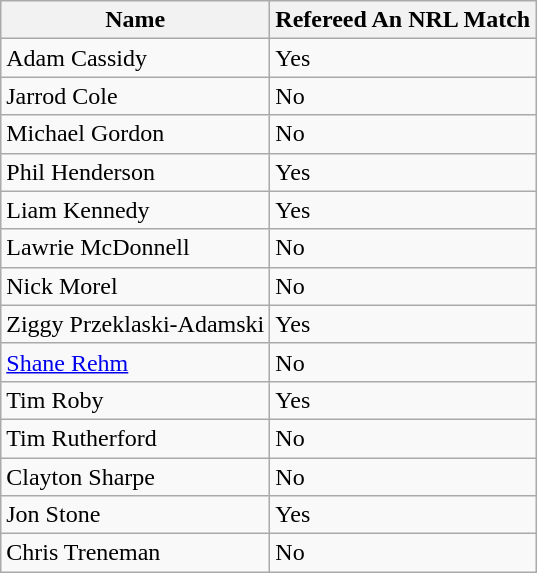<table class="wikitable sortable">
<tr>
<th>Name</th>
<th>Refereed An NRL Match</th>
</tr>
<tr>
<td>Adam Cassidy</td>
<td>Yes</td>
</tr>
<tr>
<td>Jarrod Cole</td>
<td>No</td>
</tr>
<tr>
<td>Michael Gordon</td>
<td>No</td>
</tr>
<tr>
<td>Phil Henderson</td>
<td>Yes</td>
</tr>
<tr>
<td>Liam Kennedy</td>
<td>Yes</td>
</tr>
<tr>
<td>Lawrie McDonnell</td>
<td>No</td>
</tr>
<tr>
<td>Nick Morel</td>
<td>No</td>
</tr>
<tr>
<td>Ziggy Przeklaski-Adamski</td>
<td>Yes</td>
</tr>
<tr>
<td><a href='#'>Shane Rehm</a></td>
<td>No</td>
</tr>
<tr>
<td>Tim Roby</td>
<td>Yes</td>
</tr>
<tr>
<td>Tim Rutherford</td>
<td>No</td>
</tr>
<tr>
<td>Clayton Sharpe</td>
<td>No</td>
</tr>
<tr>
<td>Jon Stone</td>
<td>Yes</td>
</tr>
<tr>
<td>Chris Treneman</td>
<td>No</td>
</tr>
</table>
